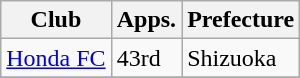<table class="wikitable" style="text-align:left">
<tr>
<th>Club</th>
<th>Apps.</th>
<th>Prefecture</th>
</tr>
<tr>
<td><a href='#'>Honda FC</a></td>
<td>43rd</td>
<td>Shizuoka</td>
</tr>
<tr>
</tr>
</table>
